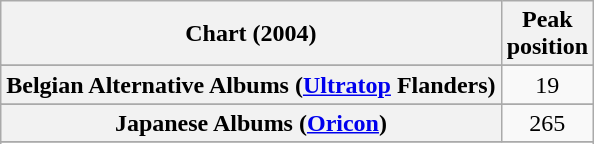<table class="wikitable sortable plainrowheaders" style="text-align:center">
<tr>
<th scope="col">Chart (2004)</th>
<th scope="col">Peak<br>position</th>
</tr>
<tr>
</tr>
<tr>
<th scope="row">Belgian Alternative Albums (<a href='#'>Ultratop</a> Flanders)</th>
<td>19</td>
</tr>
<tr>
</tr>
<tr>
</tr>
<tr>
</tr>
<tr>
<th scope="row">Japanese Albums (<a href='#'>Oricon</a>)</th>
<td>265</td>
</tr>
<tr>
</tr>
<tr>
</tr>
</table>
